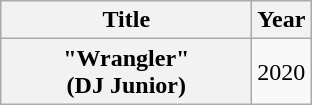<table class="wikitable plainrowheaders" style="text-align:center;">
<tr>
<th scope="col" style="width:10em">Title</th>
<th scope="col" style="width:2em">Year</th>
</tr>
<tr>
<th scope="row">"Wrangler"<br><span>(DJ Junior)</span></th>
<td>2020</td>
</tr>
</table>
